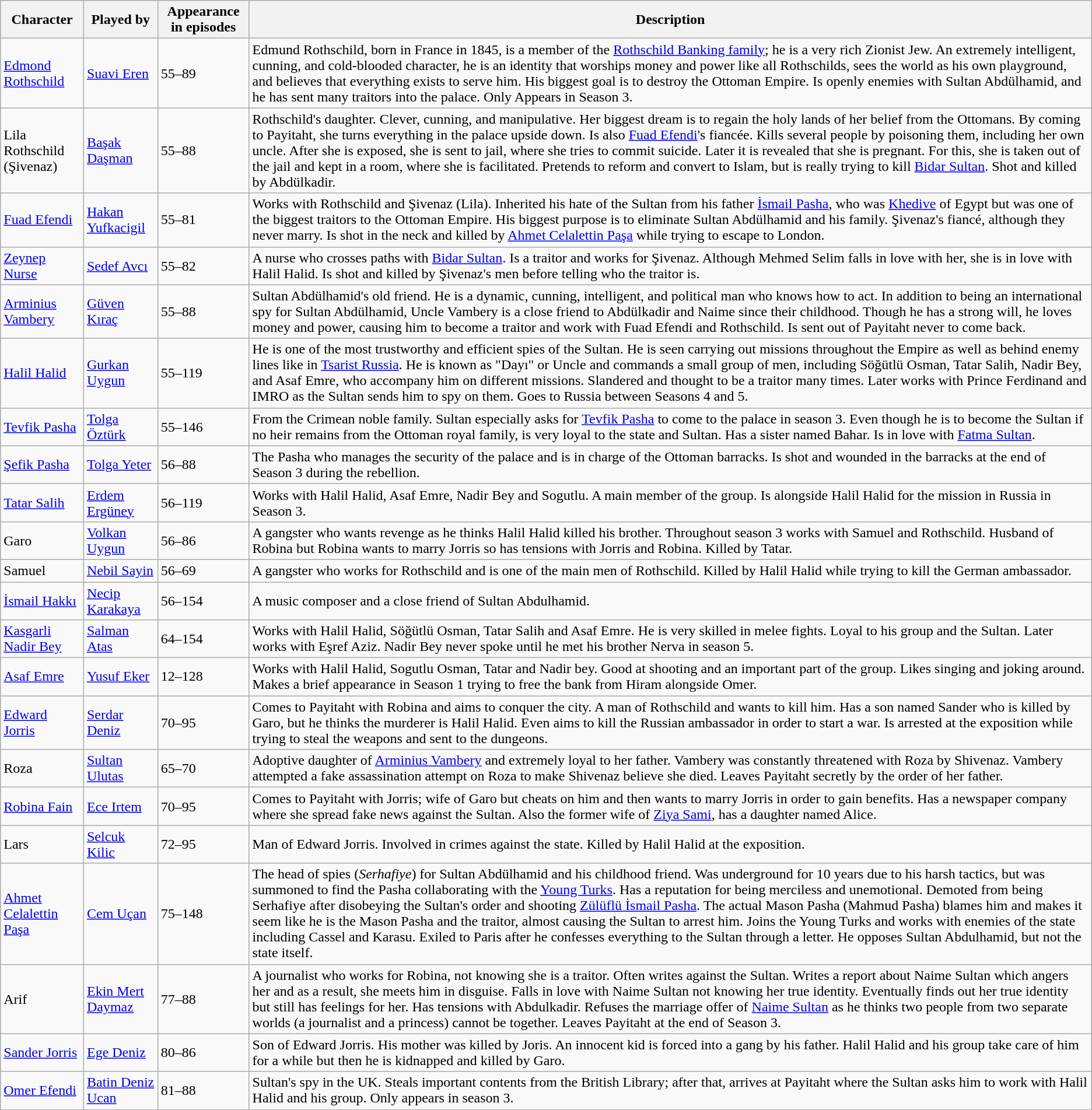<table class="wikitable">
<tr>
<th>Character</th>
<th>Played by</th>
<th>Appearance in episodes</th>
<th>Description</th>
</tr>
<tr>
<td><a href='#'>Edmond Rothschild</a></td>
<td><a href='#'>Suavi Eren</a></td>
<td>55–89</td>
<td>Edmund Rothschild, born in France in 1845, is a member of the <a href='#'>Rothschild Banking family</a>; he is a very rich Zionist Jew. An extremely intelligent, cunning, and cold-blooded character, he is an identity that worships money and power like all Rothschilds, sees the world as his own playground, and believes that everything exists to serve him. His biggest goal is to destroy the Ottoman Empire. Is openly enemies with Sultan Abdülhamid, and he has sent many traitors into the palace. Only Appears in Season 3.</td>
</tr>
<tr>
<td>Lila Rothschild (Şivenaz)</td>
<td><a href='#'>Başak Daşman</a></td>
<td>55–88</td>
<td>Rothschild's daughter. Clever, cunning, and manipulative. Her biggest dream is to regain the holy lands of her belief from the Ottomans. By coming to Payitaht, she turns everything in the palace upside down. Is also <a href='#'>Fuad Efendi</a>'s fiancée. Kills several people by poisoning them, including her own uncle. After she is exposed, she is sent to jail, where she tries to commit suicide. Later it is revealed that she is pregnant. For this, she is taken out of the jail and kept in a room, where she is facilitated. Pretends to reform and convert to Islam, but is really trying to kill <a href='#'>Bidar Sultan</a>. Shot and killed by Abdülkadir.</td>
</tr>
<tr>
<td><a href='#'>Fuad Efendi</a></td>
<td><a href='#'>Hakan Yufkacigil</a></td>
<td>55–81</td>
<td>Works with Rothschild and Şivenaz (Lila). Inherited his hate of the Sultan from his father <a href='#'>İsmail Pasha</a>, who was <a href='#'>Khedive</a> of Egypt but was one of the biggest traitors to the Ottoman Empire. His biggest purpose is to eliminate Sultan Abdülhamid and his family. Şivenaz's fiancé, although they never marry. Is shot in the neck and killed by <a href='#'>Ahmet Celalettin Paşa</a> while trying to escape to London.</td>
</tr>
<tr>
<td><a href='#'>Zeynep Nurse</a></td>
<td><a href='#'>Sedef Avcı</a></td>
<td>55–82</td>
<td>A nurse who crosses paths with <a href='#'>Bidar Sultan</a>. Is a traitor and works for Şivenaz. Although Mehmed Selim falls in love with her, she is in love with Halil Halid. Is shot and killed by Şivenaz's men before telling who the traitor is.</td>
</tr>
<tr>
<td><a href='#'>Arminius Vambery</a></td>
<td><a href='#'>Güven Kıraç</a></td>
<td>55–88</td>
<td>Sultan Abdülhamid's old friend. He is a dynamic, cunning, intelligent, and political man who knows how to act. In addition to being an international spy for Sultan Abdülhamid, Uncle Vambery is a close friend to Abdülkadir and Naime since their childhood. Though he has a strong will, he loves money and power, causing him to become a traitor and work with Fuad Efendi and Rothschild. Is sent out of Payitaht never to come back.</td>
</tr>
<tr>
<td><a href='#'>Halil Halid</a></td>
<td><a href='#'>Gurkan Uygun</a></td>
<td>55–119</td>
<td>He is one of the most trustworthy and efficient spies of the Sultan. He is seen carrying out missions throughout the Empire as well as behind enemy lines like in <a href='#'>Tsarist Russia</a>. He is known as "Dayı" or Uncle and commands a small group of men, including Söğütlü Osman, Tatar Salih, Nadir Bey, and Asaf Emre, who accompany him on different missions. Slandered and thought to be a traitor many times. Later works with Prince Ferdinand and IMRO as the Sultan sends him to spy on them. Goes to Russia between Seasons 4 and 5.</td>
</tr>
<tr>
<td><a href='#'>Tevfik Pasha</a></td>
<td><a href='#'>Tolga Öztürk</a></td>
<td>55–146</td>
<td>From the Crimean noble family. Sultan especially asks for <a href='#'>Tevfik Pasha</a> to come to the palace in season 3. Even though he is to become the Sultan if no heir remains from the Ottoman royal family, is very loyal to the state and Sultan. Has a sister named Bahar. Is in love with <a href='#'>Fatma Sultan</a>.</td>
</tr>
<tr>
<td><a href='#'>Şefik Pasha</a></td>
<td><a href='#'>Tolga Yeter</a></td>
<td>56–88</td>
<td>The Pasha who manages the security of the palace and is in charge of the Ottoman barracks. Is shot and wounded in the barracks at the end of Season 3 during the rebellion.</td>
</tr>
<tr>
<td><a href='#'>Tatar Salih</a></td>
<td><a href='#'>Erdem Ergüney</a></td>
<td>56–119</td>
<td>Works with Halil Halid, Asaf Emre, Nadir Bey and Sogutlu. A main member of the group. Is alongside Halil Halid for the mission in Russia in Season 3.</td>
</tr>
<tr>
<td>Garo</td>
<td><a href='#'>Volkan Uygun</a></td>
<td>56–86</td>
<td>A gangster who wants revenge as he thinks Halil Halid killed his brother. Throughout season 3 works with Samuel and Rothschild. Husband of Robina but Robina wants to marry Jorris so has tensions with Jorris and Robina. Killed by Tatar.</td>
</tr>
<tr>
<td>Samuel</td>
<td><a href='#'>Nebil Sayin</a></td>
<td>56–69</td>
<td>A gangster who works for Rothschild and is one of the main men of Rothschild. Killed by Halil Halid while trying to kill the German ambassador.</td>
</tr>
<tr>
<td><a href='#'>İsmail Hakkı</a></td>
<td><a href='#'>Necip Karakaya</a></td>
<td>56–154</td>
<td>A music composer and a close friend of Sultan Abdulhamid.</td>
</tr>
<tr>
<td><a href='#'>Kasgarli Nadir Bey</a></td>
<td><a href='#'>Salman Atas</a></td>
<td>64–154</td>
<td>Works with Halil Halid, Söğütlü Osman, Tatar Salih and Asaf Emre. He is very skilled in melee fights. Loyal to his group and the Sultan. Later works with Eşref Aziz. Nadir Bey never spoke until he met his brother Nerva in season 5.</td>
</tr>
<tr>
<td><a href='#'>Asaf Emre</a></td>
<td><a href='#'>Yusuf Eker</a></td>
<td>12–128</td>
<td>Works with Halil Halid, Sogutlu Osman, Tatar and Nadir bey. Good at shooting and an important part of the group. Likes singing and joking around. Makes a brief appearance in Season 1 trying to free the bank from Hiram alongside Omer.</td>
</tr>
<tr>
<td><a href='#'>Edward Jorris</a></td>
<td><a href='#'>Serdar Deniz</a></td>
<td>70–95</td>
<td>Comes to Payitaht with Robina and aims to conquer the city. A man of Rothschild and wants to kill him. Has a son named Sander who is killed by Garo, but he thinks the murderer is Halil Halid. Even aims to kill the Russian ambassador in order to start a war. Is arrested at the exposition while trying to steal the weapons and sent to the dungeons.</td>
</tr>
<tr>
<td>Roza</td>
<td><a href='#'>Sultan Ulutas</a></td>
<td>65–70</td>
<td>Adoptive daughter of <a href='#'>Arminius Vambery</a> and extremely loyal to her father. Vambery was constantly threatened with Roza by Shivenaz. Vambery attempted a fake assassination attempt on Roza to make Shivenaz believe she died. Leaves Payitaht secretly by the order of her father.</td>
</tr>
<tr>
<td><a href='#'>Robina Fain</a></td>
<td><a href='#'>Ece Irtem</a></td>
<td>70–95</td>
<td>Comes to Payitaht with Jorris; wife of Garo but cheats on him and then wants to marry Jorris in order to gain benefits. Has a newspaper company where she spread fake news against the Sultan. Also the former wife of <a href='#'>Ziya Sami</a>, has a daughter named Alice.</td>
</tr>
<tr>
<td>Lars</td>
<td><a href='#'>Selcuk Kilic</a></td>
<td>72–95</td>
<td>Man of Edward Jorris. Involved in crimes against the state. Killed by Halil Halid at the exposition.</td>
</tr>
<tr>
<td><a href='#'>Ahmet Celalettin Paşa</a></td>
<td><a href='#'>Cem Uçan</a></td>
<td>75–148</td>
<td>The head of spies (<em>Serhafiye</em>) for Sultan Abdülhamid and his childhood friend. Was underground for 10 years due to his harsh tactics, but was summoned to find the Pasha collaborating with the <a href='#'>Young Turks</a>. Has a reputation for being merciless and unemotional. Demoted from being Serhafiye after disobeying the Sultan's order and shooting <a href='#'>Zülüflü İsmail Pasha</a>. The actual Mason Pasha (Mahmud Pasha) blames him and makes it seem like he is the Mason Pasha and the traitor, almost causing the Sultan to arrest him. Joins the Young Turks and works with enemies of the state including Cassel and Karasu. Exiled to Paris after he confesses everything to the Sultan through a letter. He opposes Sultan Abdulhamid, but not the state itself.</td>
</tr>
<tr>
<td>Arif</td>
<td><a href='#'>Ekin Mert Daymaz</a></td>
<td>77–88</td>
<td>A journalist who works for Robina, not knowing she is a traitor. Often writes against the Sultan. Writes a report about Naime Sultan which angers her and as a result, she meets him in disguise. Falls in love with Naime Sultan not knowing her true identity. Eventually finds out her true identity but still has feelings for her. Has tensions with Abdulkadir. Refuses the marriage offer of <a href='#'>Naime Sultan</a> as he thinks two people from two separate worlds (a journalist and a princess) cannot be together. Leaves Payitaht at the end of Season 3.</td>
</tr>
<tr>
<td><a href='#'>Sander Jorris</a></td>
<td><a href='#'>Ege Deniz</a></td>
<td>80–86</td>
<td>Son of Edward Jorris. His mother was killed by Joris. An innocent kid is forced into a gang by his father. Halil Halid and his group take care of him for a while but then he is kidnapped and killed by Garo.</td>
</tr>
<tr>
<td><a href='#'>Omer Efendi</a></td>
<td><a href='#'>Batin Deniz Ucan</a></td>
<td>81–88</td>
<td>Sultan's spy in the UK. Steals important contents from the British Library; after that, arrives at Payitaht where the Sultan asks him to work with Halil Halid and his group. Only appears in season 3.</td>
</tr>
</table>
